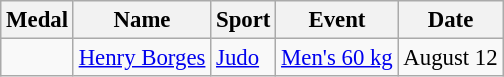<table class="wikitable sortable" border="1" style="font-size:95%">
<tr>
<th>Medal</th>
<th>Name</th>
<th>Sport</th>
<th>Event</th>
<th>Date</th>
</tr>
<tr>
<td></td>
<td><a href='#'>Henry Borges</a></td>
<td><a href='#'>Judo</a></td>
<td><a href='#'>Men's 60 kg</a></td>
<td>August 12</td>
</tr>
</table>
